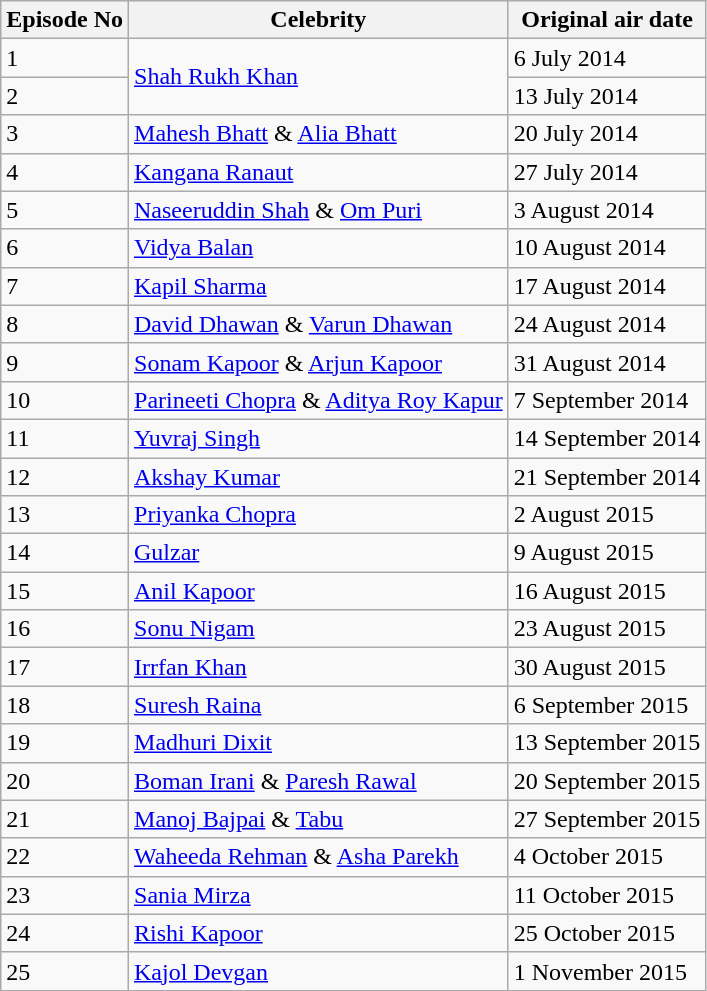<table class="wikitable">
<tr>
<th>Episode No</th>
<th>Celebrity</th>
<th>Original air date</th>
</tr>
<tr>
<td>1</td>
<td rowspan="2"><a href='#'>Shah Rukh Khan</a></td>
<td>6 July 2014</td>
</tr>
<tr>
<td>2</td>
<td>13 July 2014</td>
</tr>
<tr>
<td>3</td>
<td><a href='#'>Mahesh Bhatt</a> & <a href='#'>Alia Bhatt</a></td>
<td>20 July 2014</td>
</tr>
<tr>
<td>4</td>
<td><a href='#'>Kangana Ranaut</a></td>
<td>27 July 2014</td>
</tr>
<tr>
<td>5</td>
<td><a href='#'>Naseeruddin Shah</a> & <a href='#'>Om Puri</a></td>
<td>3 August 2014</td>
</tr>
<tr>
<td>6</td>
<td><a href='#'>Vidya Balan</a></td>
<td>10 August 2014</td>
</tr>
<tr>
<td>7</td>
<td><a href='#'>Kapil Sharma</a></td>
<td>17 August 2014</td>
</tr>
<tr>
<td>8</td>
<td><a href='#'>David Dhawan</a> & <a href='#'>Varun Dhawan</a></td>
<td>24 August 2014</td>
</tr>
<tr>
<td>9</td>
<td><a href='#'>Sonam Kapoor</a> & <a href='#'>Arjun Kapoor</a></td>
<td>31 August 2014</td>
</tr>
<tr>
<td>10</td>
<td><a href='#'>Parineeti Chopra</a> & <a href='#'>Aditya Roy Kapur</a></td>
<td>7 September 2014</td>
</tr>
<tr>
<td>11</td>
<td><a href='#'>Yuvraj Singh</a></td>
<td>14 September 2014</td>
</tr>
<tr>
<td>12</td>
<td><a href='#'>Akshay Kumar</a></td>
<td>21 September 2014</td>
</tr>
<tr>
<td>13</td>
<td><a href='#'>Priyanka Chopra</a></td>
<td>2 August 2015</td>
</tr>
<tr>
<td>14</td>
<td><a href='#'>Gulzar</a></td>
<td>9 August 2015</td>
</tr>
<tr>
<td>15</td>
<td><a href='#'>Anil Kapoor</a></td>
<td>16 August 2015</td>
</tr>
<tr>
<td>16</td>
<td><a href='#'>Sonu Nigam</a></td>
<td>23 August 2015</td>
</tr>
<tr>
<td>17</td>
<td><a href='#'>Irrfan Khan</a></td>
<td>30 August 2015</td>
</tr>
<tr>
<td>18</td>
<td><a href='#'>Suresh Raina</a></td>
<td>6 September 2015</td>
</tr>
<tr>
<td>19</td>
<td><a href='#'>Madhuri Dixit</a></td>
<td>13 September 2015</td>
</tr>
<tr>
<td>20</td>
<td><a href='#'>Boman Irani</a> & <a href='#'>Paresh Rawal</a></td>
<td>20 September 2015</td>
</tr>
<tr>
<td>21</td>
<td><a href='#'>Manoj Bajpai</a> & <a href='#'>Tabu</a></td>
<td>27 September 2015</td>
</tr>
<tr>
<td>22</td>
<td><a href='#'>Waheeda Rehman</a> & <a href='#'>Asha Parekh</a></td>
<td>4 October 2015</td>
</tr>
<tr>
<td>23</td>
<td><a href='#'>Sania Mirza</a></td>
<td>11 October 2015</td>
</tr>
<tr>
<td>24</td>
<td><a href='#'>Rishi Kapoor</a></td>
<td>25 October 2015</td>
</tr>
<tr>
<td>25</td>
<td><a href='#'>Kajol Devgan</a></td>
<td>1 November 2015</td>
</tr>
</table>
